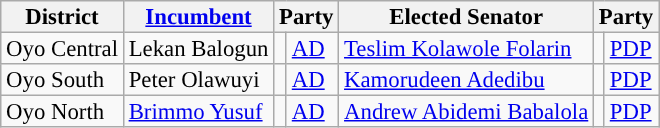<table class="sortable wikitable" style="font-size:95%;line-height:14px;">
<tr>
<th class="unsortable">District</th>
<th class="unsortable"><a href='#'>Incumbent</a></th>
<th colspan="2">Party</th>
<th class="unsortable">Elected Senator</th>
<th colspan="2">Party</th>
</tr>
<tr>
<td>Oyo Central</td>
<td>Lekan Balogun</td>
<td style="background:"></td>
<td><a href='#'>AD</a></td>
<td><a href='#'>Teslim Kolawole Folarin</a></td>
<td style="background:"></td>
<td><a href='#'>PDP</a></td>
</tr>
<tr>
<td>Oyo South</td>
<td>Peter Olawuyi</td>
<td style="background:"></td>
<td><a href='#'>AD</a></td>
<td><a href='#'>Kamorudeen Adedibu</a></td>
<td style="background:"></td>
<td><a href='#'>PDP</a></td>
</tr>
<tr>
<td>Oyo North</td>
<td><a href='#'>Brimmo Yusuf</a></td>
<td style="background:"></td>
<td><a href='#'>AD</a></td>
<td><a href='#'>Andrew Abidemi Babalola</a></td>
<td style="background:"></td>
<td><a href='#'>PDP</a></td>
</tr>
</table>
